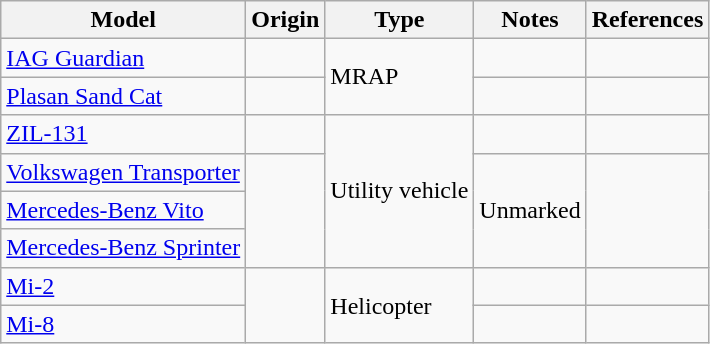<table class="wikitable">
<tr>
<th>Model</th>
<th>Origin</th>
<th>Type</th>
<th>Notes</th>
<th>References</th>
</tr>
<tr>
<td><a href='#'>IAG Guardian</a></td>
<td></td>
<td rowspan="2">MRAP</td>
<td></td>
<td></td>
</tr>
<tr>
<td><a href='#'>Plasan Sand Cat</a></td>
<td></td>
<td></td>
<td></td>
</tr>
<tr>
<td><a href='#'>ZIL-131</a></td>
<td></td>
<td rowspan="4">Utility vehicle</td>
<td></td>
<td></td>
</tr>
<tr>
<td><a href='#'>Volkswagen Transporter</a></td>
<td rowspan="3"></td>
<td rowspan="3">Unmarked</td>
<td rowspan="3"></td>
</tr>
<tr>
<td><a href='#'>Mercedes-Benz Vito</a></td>
</tr>
<tr>
<td><a href='#'>Mercedes-Benz Sprinter</a></td>
</tr>
<tr>
<td><a href='#'>Mi-2</a></td>
<td rowspan="2"></td>
<td rowspan="2">Helicopter</td>
<td></td>
</tr>
<tr>
<td><a href='#'>Mi-8</a></td>
<td></td>
<td></td>
</tr>
</table>
